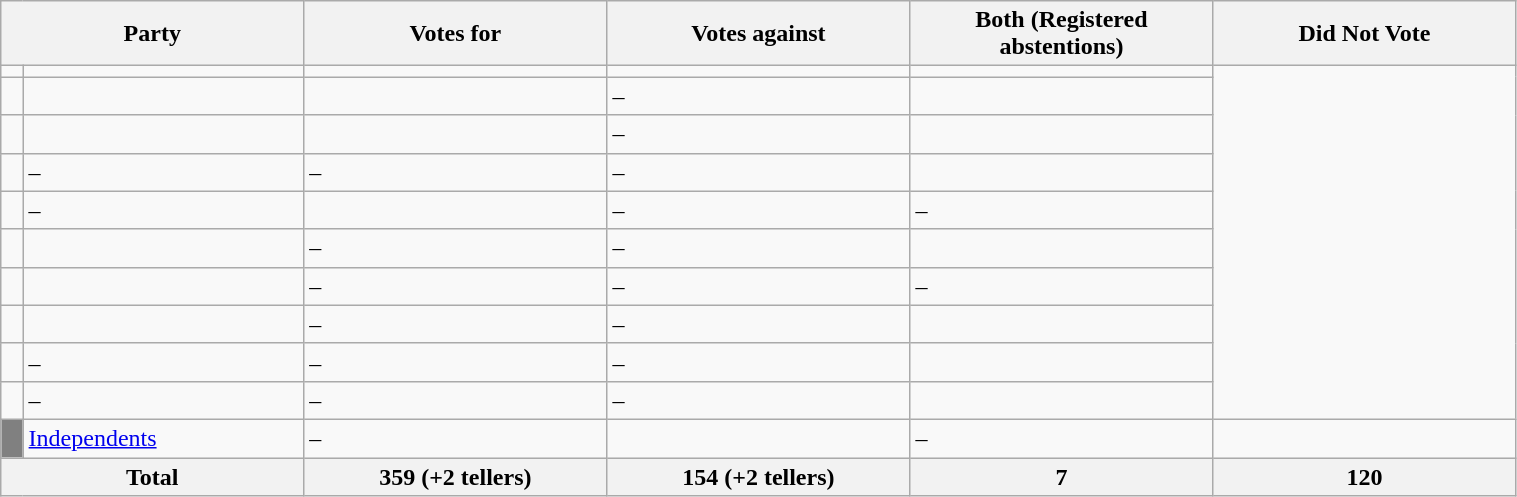<table class="wikitable" style="width:80%">
<tr>
<th style="width:20%;" colspan="2">Party</th>
<th style="width:20%;">Votes for</th>
<th style="width:20%;">Votes against</th>
<th style="width:20%;">Both (Registered abstentions)</th>
<th style="width:20%;">Did Not Vote</th>
</tr>
<tr>
<td></td>
<td></td>
<td></td>
<td></td>
<td></td>
</tr>
<tr>
<td></td>
<td></td>
<td></td>
<td>–</td>
<td></td>
</tr>
<tr>
<td></td>
<td></td>
<td></td>
<td>–</td>
<td></td>
</tr>
<tr>
<td></td>
<td>–</td>
<td>–</td>
<td>–</td>
<td></td>
</tr>
<tr>
<td></td>
<td>–</td>
<td></td>
<td>–</td>
<td>–</td>
</tr>
<tr>
<td></td>
<td></td>
<td>–</td>
<td>–</td>
<td></td>
</tr>
<tr>
<td></td>
<td></td>
<td>–</td>
<td>–</td>
<td>–</td>
</tr>
<tr>
<td></td>
<td></td>
<td>–</td>
<td>–</td>
<td></td>
</tr>
<tr>
<td></td>
<td>–</td>
<td>–</td>
<td>–</td>
<td></td>
</tr>
<tr>
<td></td>
<td>–</td>
<td>–</td>
<td>–</td>
<td></td>
</tr>
<tr>
<td style="color:inherit;background:gray;"></td>
<td align=left><a href='#'>Independents</a></td>
<td>–</td>
<td></td>
<td>–</td>
<td></td>
</tr>
<tr>
<th colspan=2>Total</th>
<th>359 (+2 tellers)</th>
<th>154 (+2 tellers)</th>
<th>7</th>
<th>120</th>
</tr>
</table>
